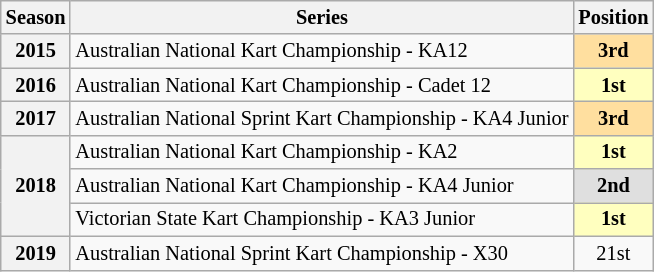<table class="wikitable" style="font-size: 85%; text-align:center">
<tr>
<th>Season</th>
<th>Series</th>
<th>Position</th>
</tr>
<tr>
<th>2015</th>
<td align="left">Australian National Kart Championship - KA12</td>
<td align="center" style="background: #ffdf9f"><strong>3rd</strong></td>
</tr>
<tr>
<th>2016</th>
<td align="left">Australian National Kart Championship - Cadet 12</td>
<td align="center" style="background: #ffffbf"><strong>1st</strong></td>
</tr>
<tr>
<th>2017</th>
<td align="left">Australian National Sprint Kart Championship - KA4 Junior</td>
<td align="center" style="background: #ffdf9f"><strong>3rd</strong></td>
</tr>
<tr>
<th rowspan=3>2018</th>
<td align="left">Australian National Kart Championship - KA2</td>
<td align="center" style="background: #ffffbf"><strong>1st</strong></td>
</tr>
<tr>
<td align="left">Australian National Kart Championship - KA4 Junior</td>
<td align="center" style="background:#dfdfdf"><strong>2nd</strong></td>
</tr>
<tr>
<td align="left">Victorian State Kart Championship - KA3 Junior</td>
<td align="center" style="background: #ffffbf"><strong>1st</strong></td>
</tr>
<tr>
<th>2019</th>
<td align="left">Australian National Sprint Kart Championship - X30</td>
<td>21st</td>
</tr>
</table>
